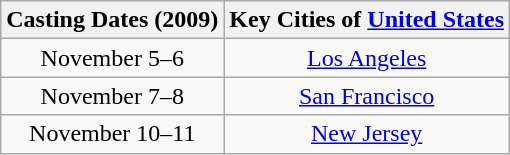<table class="wikitable" style="text-align: center;">
<tr>
<th>Casting Dates (2009)</th>
<th>Key Cities of <a href='#'>United States</a></th>
</tr>
<tr>
<td>November 5–6</td>
<td><a href='#'>Los Angeles</a></td>
</tr>
<tr>
<td>November 7–8</td>
<td><a href='#'>San Francisco</a></td>
</tr>
<tr>
<td>November 10–11</td>
<td><a href='#'>New Jersey</a></td>
</tr>
</table>
